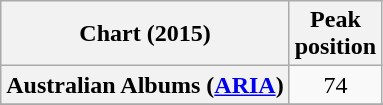<table class="wikitable sortable plainrowheaders" style="text-align:center">
<tr>
<th scope="col">Chart (2015)</th>
<th scope="col">Peak<br> position</th>
</tr>
<tr>
<th scope="row">Australian Albums (<a href='#'>ARIA</a>)</th>
<td>74</td>
</tr>
<tr>
</tr>
<tr>
</tr>
<tr>
</tr>
<tr>
</tr>
<tr>
</tr>
<tr>
</tr>
<tr>
</tr>
</table>
